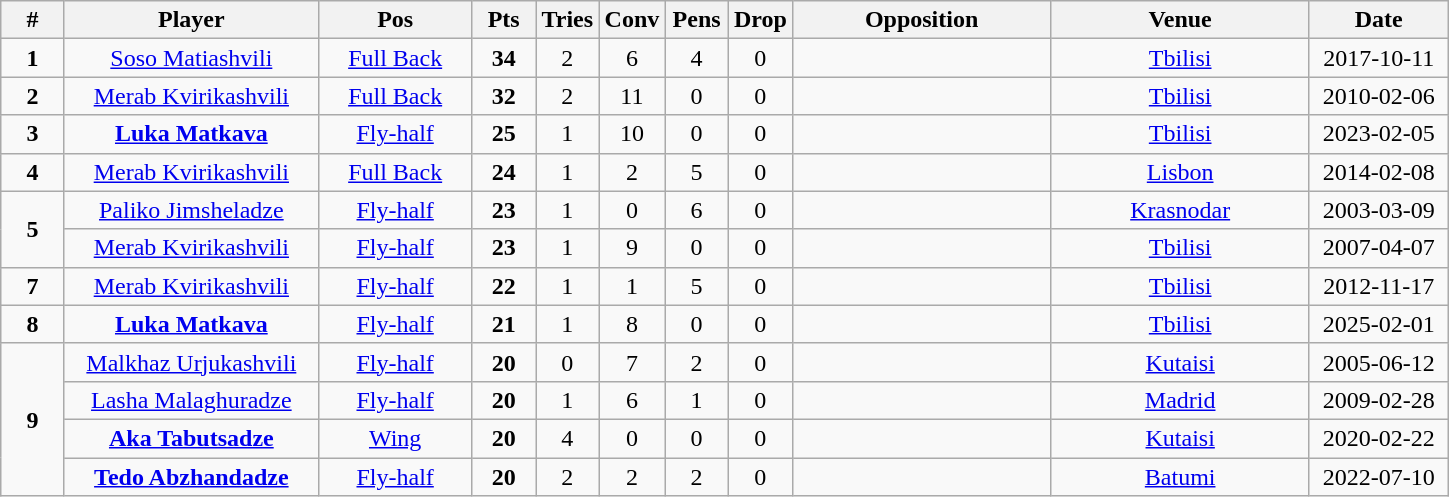<table class="wikitable" style="font-size:100%; text-align:center;">
<tr>
<th style="width:35px;">#</th>
<th style="width:162px;">Player</th>
<th style="width:95px;">Pos</th>
<th style="width:35px;">Pts</th>
<th style="width:35px;">Tries</th>
<th style="width:35px;">Conv</th>
<th style="width:35px;">Pens</th>
<th style="width:35px;">Drop</th>
<th style="width:165px;">Opposition</th>
<th style="width:165px;">Venue</th>
<th style="width:85px;">Date</th>
</tr>
<tr>
<td><strong>1</strong></td>
<td><a href='#'>Soso Matiashvili</a></td>
<td><a href='#'>Full Back</a></td>
<td><strong>34</strong></td>
<td>2</td>
<td>6</td>
<td>4</td>
<td>0</td>
<td></td>
<td> <a href='#'>Tbilisi</a></td>
<td>2017-10-11</td>
</tr>
<tr>
<td><strong>2</strong></td>
<td><a href='#'>Merab Kvirikashvili</a></td>
<td><a href='#'>Full Back</a></td>
<td><strong>32</strong></td>
<td>2</td>
<td>11</td>
<td>0</td>
<td>0</td>
<td></td>
<td> <a href='#'>Tbilisi</a></td>
<td>2010-02-06</td>
</tr>
<tr>
<td><strong>3</strong></td>
<td><strong><a href='#'>Luka Matkava</a></strong></td>
<td><a href='#'>Fly-half</a></td>
<td><strong>25</strong></td>
<td>1</td>
<td>10</td>
<td>0</td>
<td>0</td>
<td></td>
<td> <a href='#'>Tbilisi</a></td>
<td>2023-02-05</td>
</tr>
<tr>
<td><strong>4</strong></td>
<td><a href='#'>Merab Kvirikashvili</a></td>
<td><a href='#'>Full Back</a></td>
<td><strong>24</strong></td>
<td>1</td>
<td>2</td>
<td>5</td>
<td>0</td>
<td></td>
<td> <a href='#'>Lisbon</a></td>
<td>2014-02-08</td>
</tr>
<tr>
<td rowspan=2><strong>5</strong></td>
<td><a href='#'>Paliko Jimsheladze</a></td>
<td><a href='#'>Fly-half</a></td>
<td><strong>23</strong></td>
<td>1</td>
<td>0</td>
<td>6</td>
<td>0</td>
<td></td>
<td> <a href='#'>Krasnodar</a></td>
<td>2003-03-09</td>
</tr>
<tr>
<td><a href='#'>Merab Kvirikashvili</a></td>
<td><a href='#'>Fly-half</a></td>
<td><strong>23</strong></td>
<td>1</td>
<td>9</td>
<td>0</td>
<td>0</td>
<td></td>
<td> <a href='#'>Tbilisi</a></td>
<td>2007-04-07</td>
</tr>
<tr>
<td><strong>7</strong></td>
<td><a href='#'>Merab Kvirikashvili</a></td>
<td><a href='#'>Fly-half</a></td>
<td><strong>22</strong></td>
<td>1</td>
<td>1</td>
<td>5</td>
<td>0</td>
<td></td>
<td> <a href='#'>Tbilisi</a></td>
<td>2012-11-17</td>
</tr>
<tr>
<td><strong>8</strong></td>
<td><strong><a href='#'>Luka Matkava</a></strong></td>
<td><a href='#'>Fly-half</a></td>
<td><strong>21</strong></td>
<td>1</td>
<td>8</td>
<td>0</td>
<td>0</td>
<td></td>
<td> <a href='#'>Tbilisi</a></td>
<td>2025-02-01</td>
</tr>
<tr>
<td rowspan=4><strong>9</strong></td>
<td><a href='#'>Malkhaz Urjukashvili</a></td>
<td><a href='#'>Fly-half</a></td>
<td><strong>20</strong></td>
<td>0</td>
<td>7</td>
<td>2</td>
<td>0</td>
<td></td>
<td> <a href='#'>Kutaisi</a></td>
<td>2005-06-12</td>
</tr>
<tr>
<td><a href='#'>Lasha Malaghuradze</a></td>
<td><a href='#'>Fly-half</a></td>
<td><strong>20</strong></td>
<td>1</td>
<td>6</td>
<td>1</td>
<td>0</td>
<td></td>
<td> <a href='#'>Madrid</a></td>
<td>2009-02-28</td>
</tr>
<tr>
<td><strong><a href='#'>Aka Tabutsadze</a></strong></td>
<td><a href='#'>Wing</a></td>
<td><strong>20</strong></td>
<td>4</td>
<td>0</td>
<td>0</td>
<td>0</td>
<td></td>
<td> <a href='#'>Kutaisi</a></td>
<td>2020-02-22</td>
</tr>
<tr>
<td><strong><a href='#'>Tedo Abzhandadze</a></strong></td>
<td><a href='#'>Fly-half</a></td>
<td><strong>20</strong></td>
<td>2</td>
<td>2</td>
<td>2</td>
<td>0</td>
<td></td>
<td> <a href='#'>Batumi</a></td>
<td>2022-07-10</td>
</tr>
</table>
